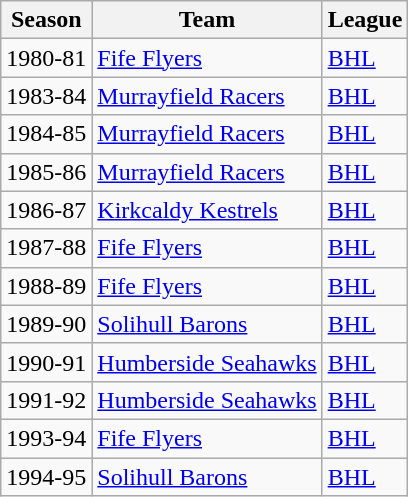<table class="wikitable">
<tr>
<th>Season</th>
<th>Team</th>
<th>League</th>
</tr>
<tr>
<td>1980-81</td>
<td><a href='#'>Fife Flyers</a></td>
<td><a href='#'>BHL</a></td>
</tr>
<tr>
<td>1983-84</td>
<td><a href='#'>Murrayfield Racers</a></td>
<td><a href='#'>BHL</a></td>
</tr>
<tr>
<td>1984-85</td>
<td><a href='#'>Murrayfield Racers</a></td>
<td><a href='#'>BHL</a></td>
</tr>
<tr>
<td>1985-86</td>
<td><a href='#'>Murrayfield Racers</a></td>
<td><a href='#'>BHL</a></td>
</tr>
<tr>
<td>1986-87</td>
<td><a href='#'>Kirkcaldy Kestrels</a></td>
<td><a href='#'>BHL</a></td>
</tr>
<tr>
<td>1987-88</td>
<td><a href='#'>Fife Flyers</a></td>
<td><a href='#'>BHL</a></td>
</tr>
<tr>
<td>1988-89</td>
<td><a href='#'>Fife Flyers</a></td>
<td><a href='#'>BHL</a></td>
</tr>
<tr>
<td>1989-90</td>
<td><a href='#'>Solihull Barons</a></td>
<td><a href='#'>BHL</a></td>
</tr>
<tr>
<td>1990-91</td>
<td><a href='#'>Humberside Seahawks</a></td>
<td><a href='#'>BHL</a></td>
</tr>
<tr>
<td>1991-92</td>
<td><a href='#'>Humberside Seahawks</a></td>
<td><a href='#'>BHL</a></td>
</tr>
<tr>
<td>1993-94</td>
<td><a href='#'>Fife Flyers</a></td>
<td><a href='#'>BHL</a></td>
</tr>
<tr>
<td>1994-95</td>
<td><a href='#'>Solihull Barons</a></td>
<td><a href='#'>BHL</a></td>
</tr>
</table>
